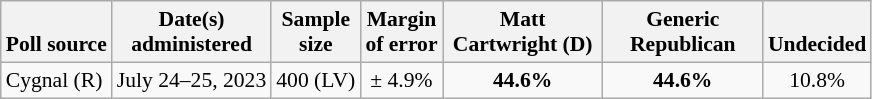<table class="wikitable" style="font-size:90%;text-align:center;">
<tr valign=bottom>
<th>Poll source</th>
<th>Date(s)<br>administered</th>
<th>Sample<br>size</th>
<th>Margin<br>of error</th>
<th style="width:100px;">Matt<br>Cartwright (D)</th>
<th style="width:100px;">Generic<br>Republican</th>
<th>Undecided</th>
</tr>
<tr>
<td style="text-align:left;">Cygnal (R)</td>
<td>July 24–25, 2023</td>
<td>400 (LV)</td>
<td>± 4.9%</td>
<td><strong>44.6%</strong></td>
<td><strong>44.6%</strong></td>
<td>10.8%</td>
</tr>
</table>
